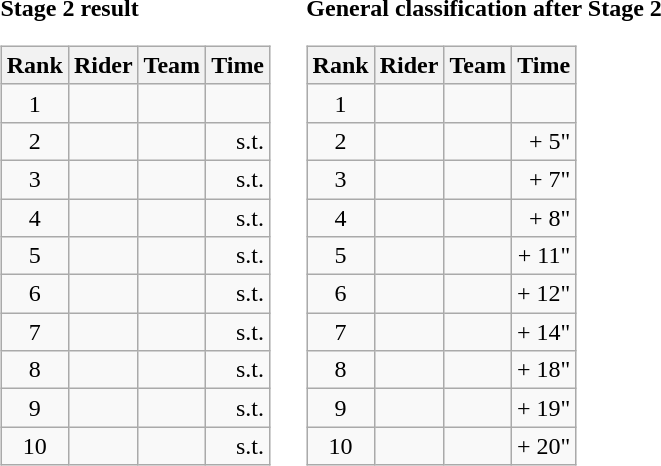<table>
<tr>
<td><strong>Stage 2 result</strong><br><table class="wikitable">
<tr>
<th scope="col">Rank</th>
<th scope="col">Rider</th>
<th scope="col">Team</th>
<th scope="col">Time</th>
</tr>
<tr>
<td style="text-align:center;">1</td>
<td></td>
<td></td>
<td style="text-align:right;"></td>
</tr>
<tr>
<td style="text-align:center;">2</td>
<td></td>
<td></td>
<td style="text-align:right;">s.t.</td>
</tr>
<tr>
<td style="text-align:center;">3</td>
<td></td>
<td></td>
<td style="text-align:right;">s.t.</td>
</tr>
<tr>
<td style="text-align:center;">4</td>
<td></td>
<td></td>
<td style="text-align:right;">s.t.</td>
</tr>
<tr>
<td style="text-align:center;">5</td>
<td></td>
<td></td>
<td style="text-align:right;">s.t.</td>
</tr>
<tr>
<td style="text-align:center;">6</td>
<td></td>
<td></td>
<td style="text-align:right;">s.t.</td>
</tr>
<tr>
<td style="text-align:center;">7</td>
<td></td>
<td></td>
<td style="text-align:right;">s.t.</td>
</tr>
<tr>
<td style="text-align:center;">8</td>
<td></td>
<td></td>
<td style="text-align:right;">s.t.</td>
</tr>
<tr>
<td style="text-align:center;">9</td>
<td></td>
<td></td>
<td style="text-align:right;">s.t.</td>
</tr>
<tr>
<td style="text-align:center;">10</td>
<td></td>
<td></td>
<td style="text-align:right;">s.t.</td>
</tr>
</table>
</td>
<td></td>
<td><strong>General classification after Stage 2</strong><br><table class="wikitable">
<tr>
<th scope="col">Rank</th>
<th scope="col">Rider</th>
<th scope="col">Team</th>
<th scope="col">Time</th>
</tr>
<tr>
<td style="text-align:center;">1</td>
<td> </td>
<td></td>
<td style="text-align:right;"></td>
</tr>
<tr>
<td style="text-align:center;">2</td>
<td></td>
<td></td>
<td style="text-align:right;">+ 5"</td>
</tr>
<tr>
<td style="text-align:center;">3</td>
<td></td>
<td></td>
<td style="text-align:right;">+ 7"</td>
</tr>
<tr>
<td style="text-align:center;">4</td>
<td></td>
<td></td>
<td style="text-align:right;">+ 8"</td>
</tr>
<tr>
<td style="text-align:center;">5</td>
<td></td>
<td></td>
<td style="text-align:right;">+ 11"</td>
</tr>
<tr>
<td style="text-align:center;">6</td>
<td></td>
<td></td>
<td style="text-align:right;">+ 12"</td>
</tr>
<tr>
<td style="text-align:center;">7</td>
<td></td>
<td></td>
<td style="text-align:right;">+ 14"</td>
</tr>
<tr>
<td style="text-align:center;">8</td>
<td></td>
<td></td>
<td style="text-align:right;">+ 18"</td>
</tr>
<tr>
<td style="text-align:center;">9</td>
<td></td>
<td></td>
<td style="text-align:right;">+ 19"</td>
</tr>
<tr>
<td style="text-align:center;">10</td>
<td></td>
<td></td>
<td style="text-align:right;">+ 20"</td>
</tr>
</table>
</td>
</tr>
</table>
